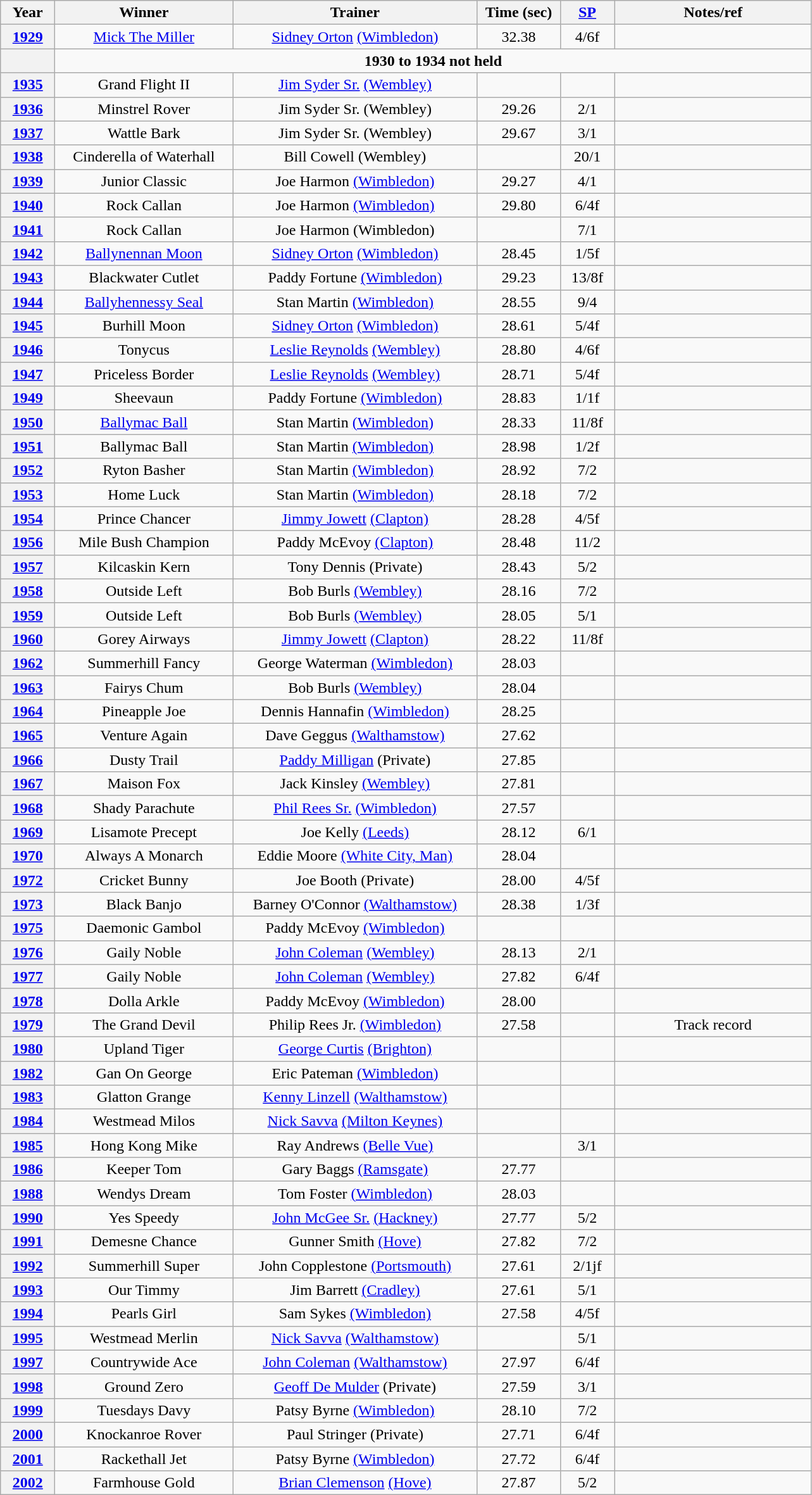<table class="wikitable" style="text-align:center">
<tr>
<th width=50>Year</th>
<th width=180>Winner</th>
<th width=250>Trainer</th>
<th width=80>Time (sec)</th>
<th width=50><a href='#'>SP</a></th>
<th width=200>Notes/ref</th>
</tr>
<tr>
<th><a href='#'>1929</a></th>
<td><a href='#'>Mick The Miller</a></td>
<td><a href='#'>Sidney Orton</a> <a href='#'>(Wimbledon)</a></td>
<td>32.38</td>
<td>4/6f</td>
<td></td>
</tr>
<tr>
<th></th>
<td colspan=5><strong>1930 to 1934 not held</strong></td>
</tr>
<tr>
<th><a href='#'>1935</a></th>
<td>Grand Flight II</td>
<td><a href='#'>Jim Syder Sr.</a> <a href='#'>(Wembley)</a></td>
<td></td>
<td></td>
<td></td>
</tr>
<tr>
<th><a href='#'>1936</a></th>
<td>Minstrel Rover</td>
<td>Jim Syder Sr. (Wembley)</td>
<td>29.26</td>
<td>2/1</td>
<td> </td>
</tr>
<tr>
<th><a href='#'>1937</a></th>
<td>Wattle Bark</td>
<td>Jim Syder Sr. (Wembley)</td>
<td>29.67</td>
<td>3/1</td>
<td></td>
</tr>
<tr>
<th><a href='#'>1938</a></th>
<td>Cinderella of Waterhall</td>
<td>Bill Cowell (Wembley)</td>
<td></td>
<td>20/1</td>
<td></td>
</tr>
<tr>
<th><a href='#'>1939</a></th>
<td>Junior Classic</td>
<td>Joe Harmon <a href='#'>(Wimbledon)</a></td>
<td>29.27</td>
<td>4/1</td>
<td></td>
</tr>
<tr>
<th><a href='#'>1940</a></th>
<td>Rock Callan</td>
<td>Joe Harmon <a href='#'>(Wimbledon)</a></td>
<td>29.80</td>
<td>6/4f</td>
<td></td>
</tr>
<tr>
<th><a href='#'>1941</a></th>
<td>Rock Callan</td>
<td>Joe Harmon (Wimbledon)</td>
<td></td>
<td>7/1</td>
<td></td>
</tr>
<tr>
<th><a href='#'>1942</a></th>
<td><a href='#'>Ballynennan Moon</a></td>
<td><a href='#'>Sidney Orton</a> <a href='#'>(Wimbledon)</a></td>
<td>28.45</td>
<td>1/5f</td>
<td></td>
</tr>
<tr>
<th><a href='#'>1943</a></th>
<td>Blackwater Cutlet</td>
<td>Paddy Fortune <a href='#'>(Wimbledon)</a></td>
<td>29.23</td>
<td>13/8f</td>
<td></td>
</tr>
<tr>
<th><a href='#'>1944</a></th>
<td><a href='#'>Ballyhennessy Seal</a></td>
<td>Stan Martin <a href='#'>(Wimbledon)</a></td>
<td>28.55</td>
<td>9/4</td>
<td></td>
</tr>
<tr>
<th><a href='#'>1945</a></th>
<td>Burhill Moon</td>
<td><a href='#'>Sidney Orton</a> <a href='#'>(Wimbledon)</a></td>
<td>28.61</td>
<td>5/4f</td>
<td></td>
</tr>
<tr>
<th><a href='#'>1946</a></th>
<td>Tonycus</td>
<td><a href='#'>Leslie Reynolds</a> <a href='#'>(Wembley)</a></td>
<td>28.80</td>
<td>4/6f</td>
<td></td>
</tr>
<tr>
<th><a href='#'>1947</a></th>
<td>Priceless Border</td>
<td><a href='#'>Leslie Reynolds</a> <a href='#'>(Wembley)</a></td>
<td>28.71</td>
<td>5/4f</td>
<td></td>
</tr>
<tr>
<th><a href='#'>1949</a></th>
<td>Sheevaun</td>
<td>Paddy Fortune <a href='#'>(Wimbledon)</a></td>
<td>28.83</td>
<td>1/1f</td>
<td> </td>
</tr>
<tr>
<th><a href='#'>1950</a></th>
<td><a href='#'>Ballymac Ball</a></td>
<td>Stan Martin <a href='#'>(Wimbledon)</a></td>
<td>28.33</td>
<td>11/8f</td>
<td></td>
</tr>
<tr>
<th><a href='#'>1951</a></th>
<td>Ballymac Ball</td>
<td>Stan Martin <a href='#'>(Wimbledon)</a></td>
<td>28.98</td>
<td>1/2f</td>
<td></td>
</tr>
<tr>
<th><a href='#'>1952</a></th>
<td>Ryton Basher</td>
<td>Stan Martin <a href='#'>(Wimbledon)</a></td>
<td>28.92</td>
<td>7/2</td>
<td></td>
</tr>
<tr>
<th><a href='#'>1953</a></th>
<td>Home Luck</td>
<td>Stan Martin <a href='#'>(Wimbledon)</a></td>
<td>28.18</td>
<td>7/2</td>
<td></td>
</tr>
<tr>
<th><a href='#'>1954</a></th>
<td>Prince Chancer</td>
<td><a href='#'>Jimmy Jowett</a> <a href='#'>(Clapton)</a></td>
<td>28.28</td>
<td>4/5f</td>
<td></td>
</tr>
<tr>
<th><a href='#'>1956</a></th>
<td>Mile Bush Champion</td>
<td>Paddy McEvoy <a href='#'>(Clapton)</a></td>
<td>28.48</td>
<td>11/2</td>
<td></td>
</tr>
<tr>
<th><a href='#'>1957</a></th>
<td>Kilcaskin Kern</td>
<td>Tony Dennis (Private)</td>
<td>28.43</td>
<td>5/2</td>
<td></td>
</tr>
<tr>
<th><a href='#'>1958</a></th>
<td>Outside Left</td>
<td>Bob Burls <a href='#'>(Wembley)</a></td>
<td>28.16</td>
<td>7/2</td>
<td></td>
</tr>
<tr>
<th><a href='#'>1959</a></th>
<td>Outside Left</td>
<td>Bob Burls <a href='#'>(Wembley)</a></td>
<td>28.05</td>
<td>5/1</td>
<td></td>
</tr>
<tr>
<th><a href='#'>1960</a></th>
<td>Gorey Airways</td>
<td><a href='#'>Jimmy Jowett</a> <a href='#'>(Clapton)</a></td>
<td>28.22</td>
<td>11/8f</td>
<td></td>
</tr>
<tr>
<th><a href='#'>1962</a></th>
<td>Summerhill Fancy</td>
<td>George Waterman <a href='#'>(Wimbledon)</a></td>
<td>28.03</td>
<td></td>
<td></td>
</tr>
<tr>
<th><a href='#'>1963</a></th>
<td>Fairys Chum</td>
<td>Bob Burls <a href='#'>(Wembley)</a></td>
<td>28.04</td>
<td></td>
<td></td>
</tr>
<tr>
<th><a href='#'>1964</a></th>
<td>Pineapple Joe</td>
<td>Dennis Hannafin <a href='#'>(Wimbledon)</a></td>
<td>28.25</td>
<td></td>
<td></td>
</tr>
<tr>
<th><a href='#'>1965</a></th>
<td>Venture Again</td>
<td>Dave Geggus <a href='#'>(Walthamstow)</a></td>
<td>27.62</td>
<td></td>
<td></td>
</tr>
<tr>
<th><a href='#'>1966</a></th>
<td>Dusty Trail</td>
<td><a href='#'>Paddy Milligan</a> (Private)</td>
<td>27.85</td>
<td></td>
<td></td>
</tr>
<tr>
<th><a href='#'>1967</a></th>
<td>Maison Fox</td>
<td>Jack Kinsley <a href='#'>(Wembley)</a></td>
<td>27.81</td>
<td></td>
<td></td>
</tr>
<tr>
<th><a href='#'>1968</a></th>
<td>Shady Parachute</td>
<td><a href='#'>Phil Rees Sr.</a> <a href='#'>(Wimbledon)</a></td>
<td>27.57</td>
<td></td>
<td></td>
</tr>
<tr>
<th><a href='#'>1969</a></th>
<td>Lisamote Precept</td>
<td>Joe Kelly <a href='#'>(Leeds)</a></td>
<td>28.12</td>
<td>6/1</td>
<td></td>
</tr>
<tr>
<th><a href='#'>1970</a></th>
<td>Always A Monarch</td>
<td>Eddie Moore <a href='#'>(White City, Man)</a></td>
<td>28.04</td>
<td></td>
<td></td>
</tr>
<tr>
<th><a href='#'>1972</a></th>
<td>Cricket Bunny</td>
<td>Joe Booth (Private)</td>
<td>28.00</td>
<td>4/5f</td>
<td></td>
</tr>
<tr>
<th><a href='#'>1973</a></th>
<td>Black Banjo</td>
<td>Barney O'Connor <a href='#'>(Walthamstow)</a></td>
<td>28.38</td>
<td>1/3f</td>
<td></td>
</tr>
<tr>
<th><a href='#'>1975</a></th>
<td>Daemonic Gambol</td>
<td>Paddy McEvoy <a href='#'>(Wimbledon)</a></td>
<td></td>
<td></td>
<td></td>
</tr>
<tr>
<th><a href='#'>1976</a></th>
<td>Gaily Noble</td>
<td><a href='#'>John Coleman</a> <a href='#'>(Wembley)</a></td>
<td>28.13</td>
<td>2/1</td>
<td></td>
</tr>
<tr>
<th><a href='#'>1977</a></th>
<td>Gaily Noble</td>
<td><a href='#'>John Coleman</a> <a href='#'>(Wembley)</a></td>
<td>27.82</td>
<td>6/4f</td>
<td></td>
</tr>
<tr>
<th><a href='#'>1978</a></th>
<td>Dolla Arkle</td>
<td>Paddy McEvoy <a href='#'>(Wimbledon)</a></td>
<td>28.00</td>
<td></td>
<td></td>
</tr>
<tr>
<th><a href='#'>1979</a></th>
<td>The Grand Devil</td>
<td>Philip Rees Jr. <a href='#'>(Wimbledon)</a></td>
<td>27.58</td>
<td></td>
<td>Track record</td>
</tr>
<tr>
<th><a href='#'>1980</a></th>
<td>Upland Tiger</td>
<td><a href='#'>George Curtis</a> <a href='#'>(Brighton)</a></td>
<td></td>
<td></td>
<td></td>
</tr>
<tr>
<th><a href='#'>1982</a></th>
<td>Gan On George</td>
<td>Eric Pateman <a href='#'>(Wimbledon)</a></td>
<td></td>
<td></td>
<td></td>
</tr>
<tr>
<th><a href='#'>1983</a></th>
<td>Glatton Grange</td>
<td><a href='#'>Kenny Linzell</a> <a href='#'>(Walthamstow)</a></td>
<td></td>
<td></td>
<td></td>
</tr>
<tr>
<th><a href='#'>1984</a></th>
<td>Westmead Milos</td>
<td><a href='#'>Nick Savva</a> <a href='#'>(Milton Keynes)</a></td>
<td></td>
<td></td>
<td></td>
</tr>
<tr>
<th><a href='#'>1985</a></th>
<td>Hong Kong Mike</td>
<td>Ray Andrews <a href='#'>(Belle Vue)</a></td>
<td></td>
<td>3/1</td>
<td></td>
</tr>
<tr>
<th><a href='#'>1986</a></th>
<td>Keeper Tom</td>
<td>Gary Baggs <a href='#'>(Ramsgate)</a></td>
<td>27.77</td>
<td></td>
<td></td>
</tr>
<tr>
<th><a href='#'>1988</a></th>
<td>Wendys Dream</td>
<td>Tom Foster <a href='#'>(Wimbledon)</a></td>
<td>28.03</td>
<td></td>
<td></td>
</tr>
<tr>
<th><a href='#'>1990</a></th>
<td>Yes Speedy</td>
<td><a href='#'>John McGee Sr.</a> <a href='#'>(Hackney)</a></td>
<td>27.77</td>
<td>5/2</td>
<td></td>
</tr>
<tr>
<th><a href='#'>1991</a></th>
<td>Demesne Chance</td>
<td>Gunner Smith <a href='#'>(Hove)</a></td>
<td>27.82</td>
<td>7/2</td>
<td></td>
</tr>
<tr>
<th><a href='#'>1992</a></th>
<td>Summerhill Super</td>
<td>John Copplestone <a href='#'>(Portsmouth)</a></td>
<td>27.61</td>
<td>2/1jf</td>
<td></td>
</tr>
<tr>
<th><a href='#'>1993</a></th>
<td>Our Timmy</td>
<td>Jim Barrett <a href='#'>(Cradley)</a></td>
<td>27.61</td>
<td>5/1</td>
<td></td>
</tr>
<tr>
<th><a href='#'>1994</a></th>
<td>Pearls Girl</td>
<td>Sam Sykes <a href='#'>(Wimbledon)</a></td>
<td>27.58</td>
<td>4/5f</td>
<td></td>
</tr>
<tr>
<th><a href='#'>1995</a></th>
<td>Westmead Merlin</td>
<td><a href='#'>Nick Savva</a> <a href='#'>(Walthamstow)</a></td>
<td></td>
<td>5/1</td>
<td></td>
</tr>
<tr>
<th><a href='#'>1997</a></th>
<td>Countrywide Ace</td>
<td><a href='#'>John Coleman</a> <a href='#'>(Walthamstow)</a></td>
<td>27.97</td>
<td>6/4f</td>
<td></td>
</tr>
<tr>
<th><a href='#'>1998</a></th>
<td>Ground Zero</td>
<td><a href='#'>Geoff De Mulder</a> (Private)</td>
<td>27.59</td>
<td>3/1</td>
<td></td>
</tr>
<tr>
<th><a href='#'>1999</a></th>
<td>Tuesdays Davy</td>
<td>Patsy Byrne <a href='#'>(Wimbledon)</a></td>
<td>28.10</td>
<td>7/2</td>
<td></td>
</tr>
<tr>
<th><a href='#'>2000</a></th>
<td>Knockanroe Rover</td>
<td>Paul Stringer (Private)</td>
<td>27.71</td>
<td>6/4f</td>
<td></td>
</tr>
<tr>
<th><a href='#'>2001</a></th>
<td>Rackethall Jet</td>
<td>Patsy Byrne <a href='#'>(Wimbledon)</a></td>
<td>27.72</td>
<td>6/4f</td>
<td></td>
</tr>
<tr>
<th><a href='#'>2002</a></th>
<td>Farmhouse Gold</td>
<td><a href='#'>Brian Clemenson</a> <a href='#'>(Hove)</a></td>
<td>27.87</td>
<td>5/2</td>
<td></td>
</tr>
</table>
